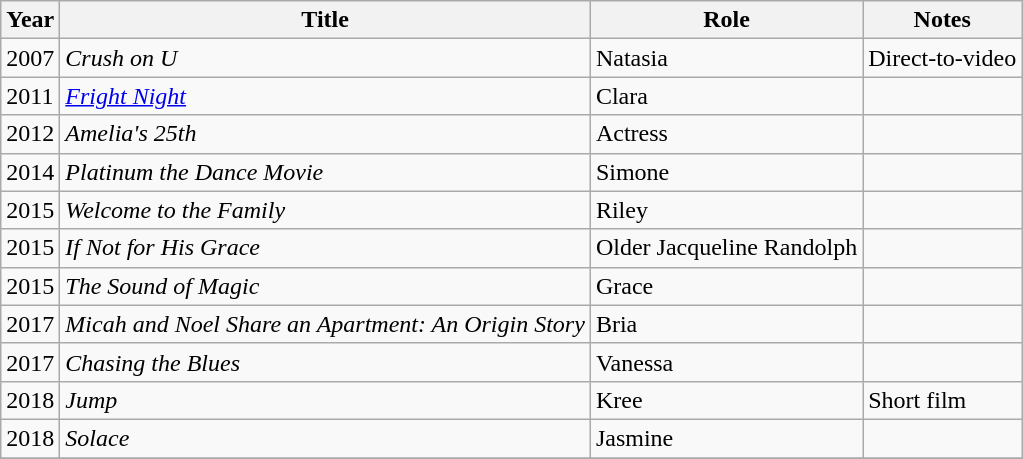<table class="wikitable sortable">
<tr>
<th>Year</th>
<th>Title</th>
<th>Role</th>
<th>Notes</th>
</tr>
<tr>
<td>2007</td>
<td><em>Crush on U</em></td>
<td>Natasia</td>
<td>Direct-to-video</td>
</tr>
<tr>
<td>2011</td>
<td><em><a href='#'>Fright Night</a></em></td>
<td>Clara</td>
<td></td>
</tr>
<tr>
<td>2012</td>
<td><em>Amelia's 25th</em></td>
<td>Actress</td>
<td></td>
</tr>
<tr>
<td>2014</td>
<td><em>Platinum the Dance Movie</em></td>
<td>Simone</td>
<td></td>
</tr>
<tr>
<td>2015</td>
<td><em>Welcome to the Family</em></td>
<td>Riley</td>
<td></td>
</tr>
<tr>
<td>2015</td>
<td><em>If Not for His Grace</em></td>
<td>Older Jacqueline Randolph</td>
<td></td>
</tr>
<tr>
<td>2015</td>
<td><em>The Sound of Magic</em></td>
<td>Grace</td>
<td></td>
</tr>
<tr>
<td>2017</td>
<td><em>Micah and Noel Share an Apartment: An Origin Story</em></td>
<td>Bria</td>
<td></td>
</tr>
<tr>
<td>2017</td>
<td><em>Chasing the Blues</em></td>
<td>Vanessa</td>
<td></td>
</tr>
<tr>
<td>2018</td>
<td><em>Jump</em></td>
<td>Kree</td>
<td>Short film</td>
</tr>
<tr>
<td>2018</td>
<td><em>Solace</em></td>
<td>Jasmine</td>
<td></td>
</tr>
<tr>
</tr>
</table>
